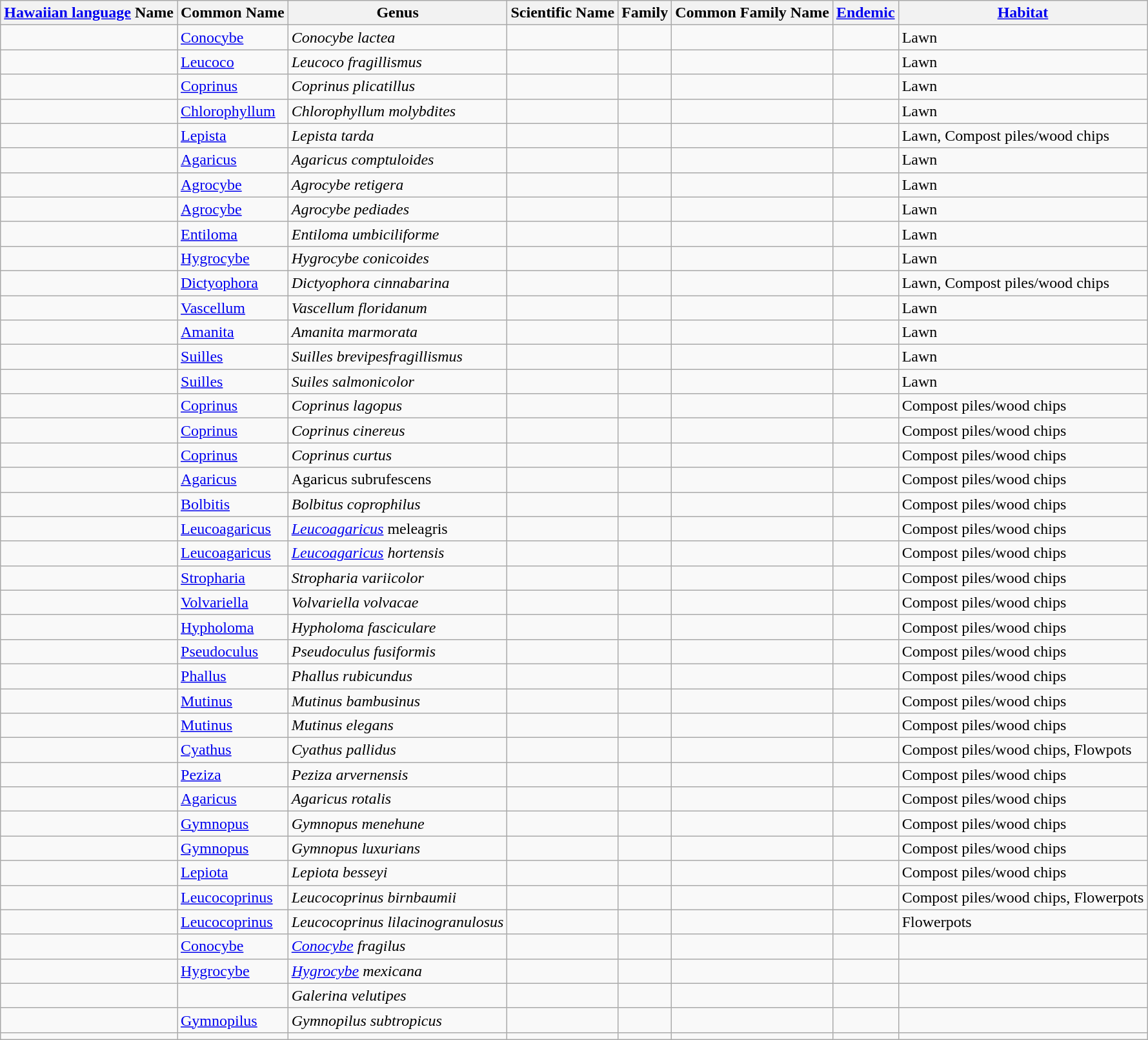<table class="wikitable sortable" border="1">
<tr>
<th><a href='#'>Hawaiian language</a> Name</th>
<th>Common Name</th>
<th>Genus</th>
<th>Scientific Name</th>
<th>Family</th>
<th>Common Family Name</th>
<th><a href='#'>Endemic</a></th>
<th><a href='#'>Habitat</a></th>
</tr>
<tr>
<td></td>
<td><a href='#'>Conocybe</a></td>
<td><em>Conocybe lactea</em></td>
<td></td>
<td></td>
<td></td>
<td></td>
<td>Lawn</td>
</tr>
<tr>
<td></td>
<td><a href='#'>Leucoco</a></td>
<td><em>Leucoco fragillismus</em></td>
<td></td>
<td></td>
<td></td>
<td></td>
<td>Lawn</td>
</tr>
<tr>
<td></td>
<td><a href='#'>Coprinus</a></td>
<td><em>Coprinus plicatillus</em></td>
<td></td>
<td></td>
<td></td>
<td></td>
<td>Lawn</td>
</tr>
<tr>
<td></td>
<td><a href='#'>Chlorophyllum</a></td>
<td><em>Chlorophyllum molybdites</em></td>
<td></td>
<td></td>
<td></td>
<td></td>
<td>Lawn</td>
</tr>
<tr>
<td></td>
<td><a href='#'>Lepista</a></td>
<td><em>Lepista tarda</em></td>
<td></td>
<td></td>
<td></td>
<td></td>
<td>Lawn, Compost piles/wood chips</td>
</tr>
<tr>
<td></td>
<td><a href='#'>Agaricus</a></td>
<td><em>Agaricus comptuloides</em></td>
<td></td>
<td></td>
<td></td>
<td></td>
<td>Lawn</td>
</tr>
<tr>
<td></td>
<td><a href='#'>Agrocybe</a></td>
<td><em>Agrocybe retigera</em></td>
<td></td>
<td></td>
<td></td>
<td></td>
<td>Lawn</td>
</tr>
<tr>
<td></td>
<td><a href='#'>Agrocybe</a></td>
<td><em>Agrocybe pediades</em></td>
<td></td>
<td></td>
<td></td>
<td></td>
<td>Lawn</td>
</tr>
<tr>
<td></td>
<td><a href='#'>Entiloma</a></td>
<td><em>Entiloma umbiciliforme</em></td>
<td></td>
<td></td>
<td></td>
<td></td>
<td>Lawn</td>
</tr>
<tr>
<td></td>
<td><a href='#'>Hygrocybe</a></td>
<td><em>Hygrocybe conicoides</em></td>
<td></td>
<td></td>
<td></td>
<td></td>
<td>Lawn</td>
</tr>
<tr>
<td></td>
<td><a href='#'>Dictyophora</a></td>
<td><em>Dictyophora cinnabarina</em></td>
<td></td>
<td></td>
<td></td>
<td></td>
<td>Lawn, Compost piles/wood chips</td>
</tr>
<tr>
<td></td>
<td><a href='#'>Vascellum</a></td>
<td><em>Vascellum floridanum</em></td>
<td></td>
<td></td>
<td></td>
<td></td>
<td>Lawn</td>
</tr>
<tr>
<td></td>
<td><a href='#'>Amanita</a></td>
<td><em>Amanita marmorata</em></td>
<td></td>
<td></td>
<td></td>
<td></td>
<td>Lawn</td>
</tr>
<tr>
<td></td>
<td><a href='#'>Suilles</a></td>
<td><em>Suilles brevipesfragillismus</em></td>
<td></td>
<td></td>
<td></td>
<td></td>
<td>Lawn</td>
</tr>
<tr>
<td></td>
<td><a href='#'>Suilles</a></td>
<td><em>Suiles salmonicolor</em></td>
<td></td>
<td></td>
<td></td>
<td></td>
<td>Lawn</td>
</tr>
<tr>
<td></td>
<td><a href='#'>Coprinus</a></td>
<td><em>Coprinus lagopus</em></td>
<td></td>
<td></td>
<td></td>
<td></td>
<td>Compost piles/wood chips</td>
</tr>
<tr>
<td></td>
<td><a href='#'>Coprinus</a></td>
<td><em>Coprinus cinereus</em></td>
<td></td>
<td></td>
<td></td>
<td></td>
<td>Compost piles/wood chips</td>
</tr>
<tr>
<td></td>
<td><a href='#'>Coprinus</a></td>
<td><em>Coprinus curtus</em></td>
<td></td>
<td></td>
<td></td>
<td></td>
<td>Compost piles/wood chips</td>
</tr>
<tr>
<td></td>
<td><a href='#'>Agaricus</a></td>
<td>Agaricus subrufescens</td>
<td></td>
<td></td>
<td></td>
<td></td>
<td>Compost piles/wood chips</td>
</tr>
<tr>
<td></td>
<td><a href='#'>Bolbitis</a></td>
<td><em>Bolbitus coprophilus</em></td>
<td></td>
<td></td>
<td></td>
<td></td>
<td>Compost piles/wood chips</td>
</tr>
<tr>
<td></td>
<td><a href='#'>Leucoagaricus</a></td>
<td><a href='#'><em>Leucoagaricus</em></a> meleagris</td>
<td></td>
<td></td>
<td></td>
<td></td>
<td>Compost piles/wood chips</td>
</tr>
<tr>
<td></td>
<td><a href='#'>Leucoagaricus</a></td>
<td><em><a href='#'>Leucoagaricus</a> hortensis</em></td>
<td></td>
<td></td>
<td></td>
<td></td>
<td>Compost piles/wood chips</td>
</tr>
<tr>
<td></td>
<td><a href='#'>Stropharia</a></td>
<td><em>Stropharia variicolor</em></td>
<td></td>
<td></td>
<td></td>
<td></td>
<td>Compost piles/wood chips</td>
</tr>
<tr>
<td></td>
<td><a href='#'>Volvariella</a></td>
<td><em>Volvariella volvacae</em></td>
<td></td>
<td></td>
<td></td>
<td></td>
<td>Compost piles/wood chips</td>
</tr>
<tr>
<td></td>
<td><a href='#'>Hypholoma</a></td>
<td><em>Hypholoma fasciculare</em></td>
<td></td>
<td></td>
<td></td>
<td></td>
<td>Compost piles/wood chips</td>
</tr>
<tr>
<td></td>
<td><a href='#'>Pseudoculus</a></td>
<td><em>Pseudoculus fusiformis</em></td>
<td></td>
<td></td>
<td></td>
<td></td>
<td>Compost piles/wood chips</td>
</tr>
<tr>
<td></td>
<td><a href='#'>Phallus</a></td>
<td><em>Phallus rubicundus</em></td>
<td></td>
<td></td>
<td></td>
<td></td>
<td>Compost piles/wood chips</td>
</tr>
<tr>
<td></td>
<td><a href='#'>Mutinus</a></td>
<td><em>Mutinus bambusinus</em></td>
<td></td>
<td></td>
<td></td>
<td></td>
<td>Compost piles/wood chips</td>
</tr>
<tr>
<td></td>
<td><a href='#'>Mutinus</a></td>
<td><em>Mutinus elegans</em></td>
<td></td>
<td></td>
<td></td>
<td></td>
<td>Compost piles/wood chips</td>
</tr>
<tr>
<td></td>
<td><a href='#'>Cyathus</a></td>
<td><em>Cyathus pallidus</em></td>
<td></td>
<td></td>
<td></td>
<td></td>
<td>Compost piles/wood chips, Flowpots</td>
</tr>
<tr>
<td></td>
<td><a href='#'>Peziza</a></td>
<td><em>Peziza arvernensis</em></td>
<td></td>
<td></td>
<td></td>
<td></td>
<td>Compost piles/wood chips</td>
</tr>
<tr>
<td></td>
<td><a href='#'>Agaricus</a></td>
<td><em>Agaricus rotalis</em></td>
<td></td>
<td></td>
<td></td>
<td></td>
<td>Compost piles/wood chips</td>
</tr>
<tr>
<td></td>
<td><a href='#'>Gymnopus</a></td>
<td><em>Gymnopus menehune</em></td>
<td></td>
<td></td>
<td></td>
<td></td>
<td>Compost piles/wood chips</td>
</tr>
<tr>
<td></td>
<td><a href='#'>Gymnopus</a></td>
<td><em>Gymnopus luxurians</em></td>
<td></td>
<td></td>
<td></td>
<td></td>
<td>Compost piles/wood chips</td>
</tr>
<tr>
<td></td>
<td><a href='#'>Lepiota</a></td>
<td><em>Lepiota besseyi</em></td>
<td></td>
<td></td>
<td></td>
<td></td>
<td>Compost piles/wood chips</td>
</tr>
<tr>
<td></td>
<td><a href='#'>Leucocoprinus</a></td>
<td><em>Leucocoprinus birnbaumii</em></td>
<td></td>
<td></td>
<td></td>
<td></td>
<td>Compost piles/wood chips, Flowerpots</td>
</tr>
<tr>
<td></td>
<td><a href='#'>Leucocoprinus</a></td>
<td><em>Leucocoprinus lilacinogranulosus</em></td>
<td></td>
<td></td>
<td></td>
<td></td>
<td>Flowerpots</td>
</tr>
<tr>
<td></td>
<td><a href='#'>Conocybe</a></td>
<td><em><a href='#'>Conocybe</a> fragilus</em></td>
<td></td>
<td></td>
<td></td>
<td></td>
<td></td>
</tr>
<tr>
<td></td>
<td><a href='#'>Hygrocybe</a></td>
<td><em><a href='#'>Hygrocybe</a> mexicana</em></td>
<td></td>
<td></td>
<td></td>
<td></td>
<td></td>
</tr>
<tr>
<td></td>
<td></td>
<td><em>Galerina velutipes</em></td>
<td></td>
<td></td>
<td></td>
<td></td>
<td></td>
</tr>
<tr>
<td></td>
<td><a href='#'>Gymnopilus</a></td>
<td><em>Gymnopilus subtropicus</em></td>
<td></td>
<td></td>
<td></td>
<td></td>
<td></td>
</tr>
<tr>
<td></td>
<td></td>
<td></td>
<td></td>
<td></td>
<td></td>
<td></td>
<td></td>
</tr>
</table>
